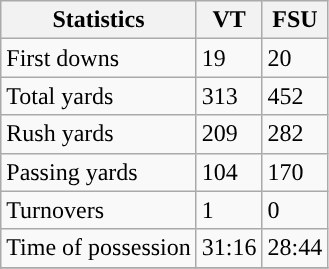<table class="wikitable" style="float: left;">
<tr>
<th>Statistics</th>
<th>VT</th>
<th>FSU</th>
</tr>
<tr>
<td>First downs</td>
<td>19</td>
<td>20</td>
</tr>
<tr>
<td>Total yards</td>
<td>313</td>
<td>452</td>
</tr>
<tr>
<td>Rush yards</td>
<td>209</td>
<td>282</td>
</tr>
<tr>
<td>Passing yards</td>
<td>104</td>
<td>170</td>
</tr>
<tr>
<td>Turnovers</td>
<td>1</td>
<td>0</td>
</tr>
<tr>
<td>Time of possession</td>
<td>31:16</td>
<td>28:44</td>
</tr>
<tr>
</tr>
</table>
